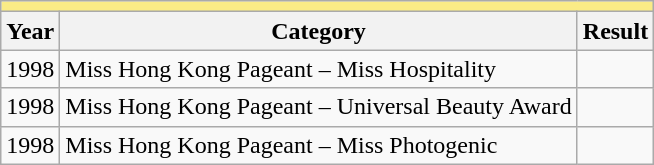<table class="wikitable sortable">
<tr>
<th colspan="4" – style="background:#FAEB86;" align="center"></th>
</tr>
<tr>
<th>Year</th>
<th>Category</th>
<th>Result</th>
</tr>
<tr>
<td>1998</td>
<td>Miss Hong Kong Pageant – Miss Hospitality</td>
<td></td>
</tr>
<tr>
<td>1998</td>
<td>Miss Hong Kong Pageant – Universal Beauty Award</td>
<td></td>
</tr>
<tr>
<td>1998</td>
<td>Miss Hong Kong Pageant – Miss Photogenic</td>
<td></td>
</tr>
</table>
